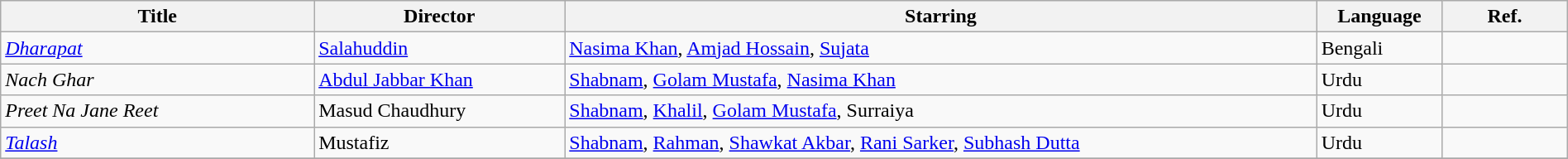<table class="wikitable sortable" style="width:100%;">
<tr>
<th style="width:20%;">Title</th>
<th style="width:16%;">Director</th>
<th style="width:48%;">Starring </th>
<th style="width:8%;">Language</th>
<th style="width:8%;">Ref.</th>
</tr>
<tr>
<td><em><a href='#'>Dharapat</a></em></td>
<td><a href='#'>Salahuddin</a></td>
<td><a href='#'>Nasima Khan</a>, <a href='#'>Amjad Hossain</a>, <a href='#'>Sujata</a></td>
<td>Bengali</td>
<td></td>
</tr>
<tr>
<td><em>Nach Ghar</em></td>
<td><a href='#'>Abdul Jabbar Khan</a></td>
<td><a href='#'>Shabnam</a>, <a href='#'>Golam Mustafa</a>, <a href='#'>Nasima Khan</a></td>
<td>Urdu</td>
<td></td>
</tr>
<tr>
<td><em>Preet Na Jane Reet</em></td>
<td>Masud Chaudhury</td>
<td><a href='#'>Shabnam</a>, <a href='#'>Khalil</a>, <a href='#'>Golam Mustafa</a>, Surraiya</td>
<td>Urdu</td>
<td></td>
</tr>
<tr>
<td><em><a href='#'>Talash</a></em></td>
<td>Mustafiz</td>
<td><a href='#'>Shabnam</a>, <a href='#'>Rahman</a>, <a href='#'>Shawkat Akbar</a>, <a href='#'>Rani Sarker</a>, <a href='#'>Subhash Dutta</a></td>
<td>Urdu</td>
<td></td>
</tr>
<tr>
</tr>
</table>
